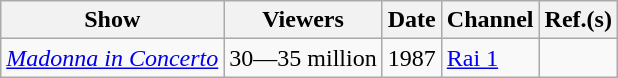<table class="sortable wikitable">
<tr>
<th>Show</th>
<th>Viewers</th>
<th>Date</th>
<th>Channel</th>
<th>Ref.(s)</th>
</tr>
<tr>
<td align="center"><em><a href='#'>Madonna in Concerto</a></em></td>
<td>30—35 million</td>
<td>1987</td>
<td><a href='#'>Rai 1</a></td>
<td></td>
</tr>
</table>
